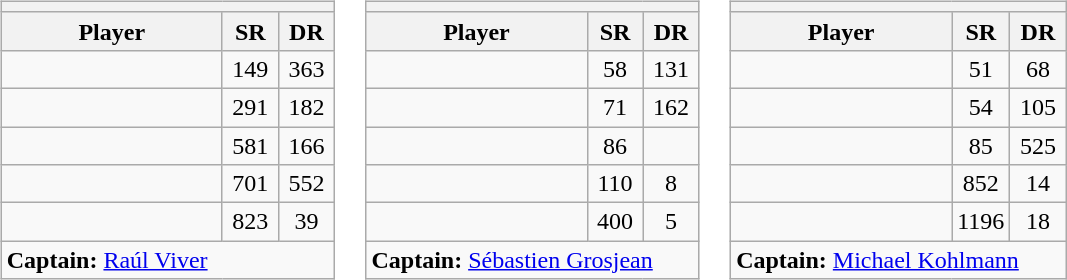<table>
<tr valign=top>
<td><br><table class="wikitable sortable nowrap">
<tr>
<th colspan=3></th>
</tr>
<tr>
<th width=140>Player</th>
<th width=30>SR</th>
<th width=30>DR</th>
</tr>
<tr>
<td></td>
<td align=center>149</td>
<td align=center>363</td>
</tr>
<tr>
<td></td>
<td align=center>291</td>
<td align=center>182</td>
</tr>
<tr>
<td></td>
<td align=center>581</td>
<td align=center>166</td>
</tr>
<tr>
<td></td>
<td align=center>701</td>
<td align=center>552</td>
</tr>
<tr>
<td></td>
<td align=center>823</td>
<td align=center>39</td>
</tr>
<tr class="sortbottom">
<td colspan=3><strong>Captain:</strong> <a href='#'>Raúl Viver</a></td>
</tr>
</table>
</td>
<td><br><table class="wikitable sortable nowrap">
<tr>
<th colspan=3></th>
</tr>
<tr>
<th width=140>Player</th>
<th width=30>SR</th>
<th width=30>DR</th>
</tr>
<tr>
<td></td>
<td align=center>58</td>
<td align=center>131</td>
</tr>
<tr>
<td></td>
<td align=center>71</td>
<td align=center>162</td>
</tr>
<tr>
<td></td>
<td align=center>86</td>
<td align=center></td>
</tr>
<tr>
<td></td>
<td align=center>110</td>
<td align=center>8</td>
</tr>
<tr>
<td></td>
<td align=center>400</td>
<td align=center>5</td>
</tr>
<tr class="sortbottom">
<td colspan=3><strong>Captain:</strong> <a href='#'>Sébastien Grosjean</a></td>
</tr>
</table>
</td>
<td><br><table class="wikitable sortable nowrap">
<tr>
<th colspan=3></th>
</tr>
<tr>
<th width=140>Player</th>
<th width=30>SR</th>
<th width=30>DR</th>
</tr>
<tr>
<td></td>
<td align=center>51</td>
<td align=center>68</td>
</tr>
<tr>
<td></td>
<td align=center>54</td>
<td align=center>105</td>
</tr>
<tr>
<td></td>
<td align=center>85</td>
<td align=center>525</td>
</tr>
<tr>
<td></td>
<td align=center>852</td>
<td align=center>14</td>
</tr>
<tr>
<td></td>
<td align=center>1196</td>
<td align=center>18</td>
</tr>
<tr class="sortbottom">
<td colspan=3><strong>Captain:</strong> <a href='#'>Michael Kohlmann</a></td>
</tr>
</table>
</td>
</tr>
</table>
